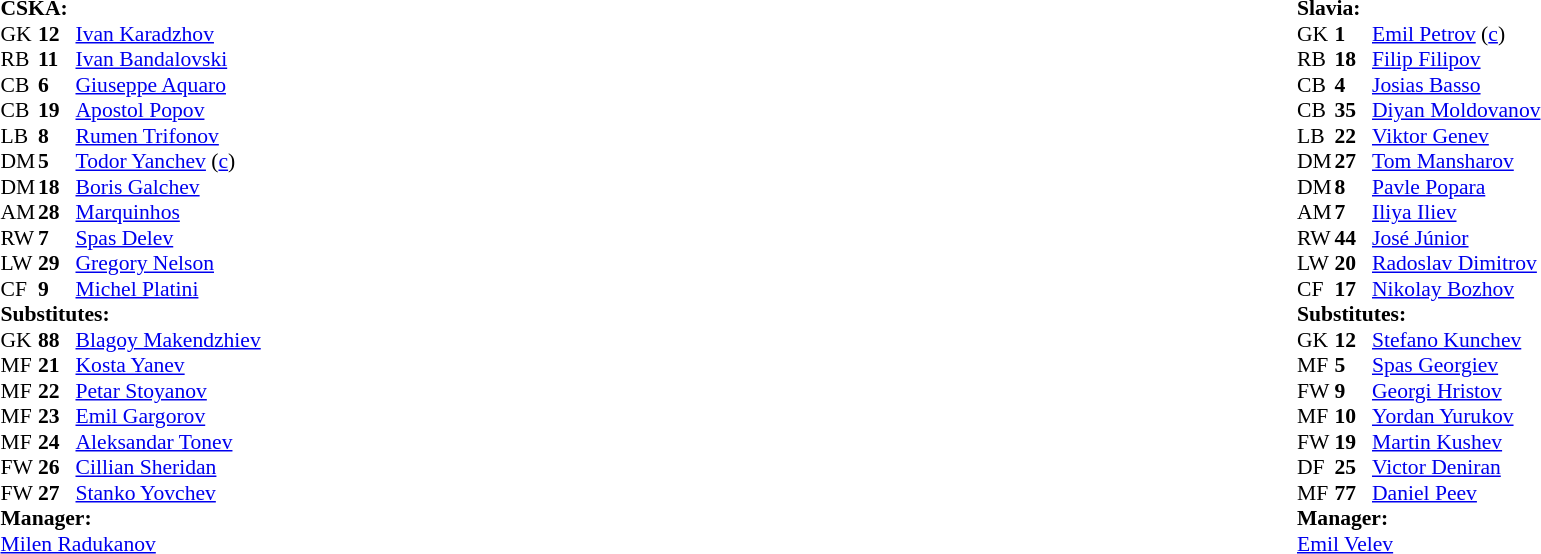<table width="100%">
<tr>
<td valign="top" width="50%"><br><table style="font-size: 90%" cellspacing="0" cellpadding="0">
<tr>
<td colspan="4"><strong>CSKA:</strong></td>
</tr>
<tr>
<th width="25"></th>
<th width="25"></th>
</tr>
<tr>
<td>GK</td>
<td><strong>12</strong></td>
<td> <a href='#'>Ivan Karadzhov</a></td>
</tr>
<tr>
<td>RB</td>
<td><strong>11</strong></td>
<td> <a href='#'>Ivan Bandalovski</a></td>
</tr>
<tr>
<td>CB</td>
<td><strong>6</strong></td>
<td> <a href='#'>Giuseppe Aquaro</a></td>
</tr>
<tr>
<td>CB</td>
<td><strong>19</strong></td>
<td> <a href='#'>Apostol Popov</a></td>
</tr>
<tr>
<td>LB</td>
<td><strong>8</strong></td>
<td> <a href='#'>Rumen Trifonov</a></td>
</tr>
<tr>
<td>DM</td>
<td><strong>5</strong></td>
<td> <a href='#'>Todor Yanchev</a> (<a href='#'>c</a>)</td>
</tr>
<tr>
<td>DM</td>
<td><strong>18</strong></td>
<td> <a href='#'>Boris Galchev</a></td>
</tr>
<tr>
<td>AM</td>
<td><strong>28</strong></td>
<td> <a href='#'>Marquinhos</a></td>
<td></td>
<td></td>
</tr>
<tr>
<td>RW</td>
<td><strong>7</strong></td>
<td> <a href='#'>Spas Delev</a></td>
<td></td>
</tr>
<tr>
<td>LW</td>
<td><strong>29</strong></td>
<td> <a href='#'>Gregory Nelson</a></td>
<td></td>
<td></td>
</tr>
<tr>
<td>CF</td>
<td><strong>9</strong></td>
<td> <a href='#'>Michel Platini</a></td>
<td></td>
<td></td>
</tr>
<tr>
<td colspan=4><strong>Substitutes:</strong></td>
</tr>
<tr>
<td>GK</td>
<td><strong>88</strong></td>
<td> <a href='#'>Blagoy Makendzhiev</a></td>
</tr>
<tr>
<td>MF</td>
<td><strong>21</strong></td>
<td> <a href='#'>Kosta Yanev</a></td>
</tr>
<tr>
<td>MF</td>
<td><strong>22</strong></td>
<td> <a href='#'>Petar Stoyanov</a></td>
<td></td>
<td></td>
</tr>
<tr>
<td>MF</td>
<td><strong>23</strong></td>
<td> <a href='#'>Emil Gargorov</a></td>
</tr>
<tr>
<td>MF</td>
<td><strong>24</strong></td>
<td> <a href='#'>Aleksandar Tonev</a></td>
<td></td>
<td></td>
</tr>
<tr>
<td>FW</td>
<td><strong>26</strong></td>
<td> <a href='#'>Cillian Sheridan</a></td>
<td></td>
<td></td>
</tr>
<tr>
<td>FW</td>
<td><strong>27</strong></td>
<td> <a href='#'>Stanko Yovchev</a></td>
</tr>
<tr>
<td colspan=4><strong>Manager:</strong></td>
</tr>
<tr>
<td colspan="4"> <a href='#'>Milen Radukanov</a></td>
</tr>
</table>
</td>
<td valign="top"></td>
<td valign="top" width="50%"><br><table style="font-size: 90%" cellspacing="0" cellpadding="0" align=center>
<tr>
<td colspan="4"><strong>Slavia:</strong></td>
</tr>
<tr>
<th width="25"></th>
<th width="25"></th>
</tr>
<tr>
<td>GK</td>
<td><strong>1</strong></td>
<td> <a href='#'>Emil Petrov</a> (<a href='#'>c</a>)</td>
</tr>
<tr>
<td>RB</td>
<td><strong>18</strong></td>
<td> <a href='#'>Filip Filipov</a></td>
</tr>
<tr>
<td>CB</td>
<td><strong>4</strong></td>
<td> <a href='#'>Josias Basso</a></td>
<td></td>
</tr>
<tr>
<td>CB</td>
<td><strong>35</strong></td>
<td> <a href='#'>Diyan Moldovanov</a></td>
</tr>
<tr>
<td>LB</td>
<td><strong>22</strong></td>
<td> <a href='#'>Viktor Genev</a></td>
</tr>
<tr>
<td>DM</td>
<td><strong>27</strong></td>
<td> <a href='#'>Tom Mansharov</a></td>
</tr>
<tr>
<td>DM</td>
<td><strong>8</strong></td>
<td> <a href='#'>Pavle Popara</a></td>
<td></td>
<td></td>
</tr>
<tr>
<td>AM</td>
<td><strong>7</strong></td>
<td> <a href='#'>Iliya Iliev</a></td>
<td></td>
<td></td>
</tr>
<tr>
<td>RW</td>
<td><strong>44</strong></td>
<td> <a href='#'>José Júnior</a></td>
<td></td>
<td></td>
</tr>
<tr>
<td>LW</td>
<td><strong>20</strong></td>
<td> <a href='#'>Radoslav Dimitrov</a></td>
<td></td>
</tr>
<tr>
<td>CF</td>
<td><strong>17</strong></td>
<td> <a href='#'>Nikolay Bozhov</a></td>
</tr>
<tr>
<td colspan=4><strong>Substitutes:</strong></td>
</tr>
<tr>
<td>GK</td>
<td><strong>12</strong></td>
<td> <a href='#'>Stefano Kunchev</a></td>
</tr>
<tr>
<td>MF</td>
<td><strong>5</strong></td>
<td> <a href='#'>Spas Georgiev</a></td>
<td></td>
<td></td>
</tr>
<tr>
<td>FW</td>
<td><strong>9</strong></td>
<td> <a href='#'>Georgi Hristov</a></td>
<td></td>
<td></td>
</tr>
<tr>
<td>MF</td>
<td><strong>10</strong></td>
<td> <a href='#'>Yordan Yurukov</a></td>
</tr>
<tr>
<td>FW</td>
<td><strong>19</strong></td>
<td> <a href='#'>Martin Kushev</a></td>
<td></td>
<td></td>
</tr>
<tr>
<td>DF</td>
<td><strong>25</strong></td>
<td> <a href='#'>Victor Deniran</a></td>
</tr>
<tr>
<td>MF</td>
<td><strong>77</strong></td>
<td> <a href='#'>Daniel Peev</a></td>
</tr>
<tr>
<td colspan=4><strong>Manager:</strong></td>
</tr>
<tr>
<td colspan="4"> <a href='#'>Emil Velev</a></td>
</tr>
</table>
</td>
</tr>
</table>
